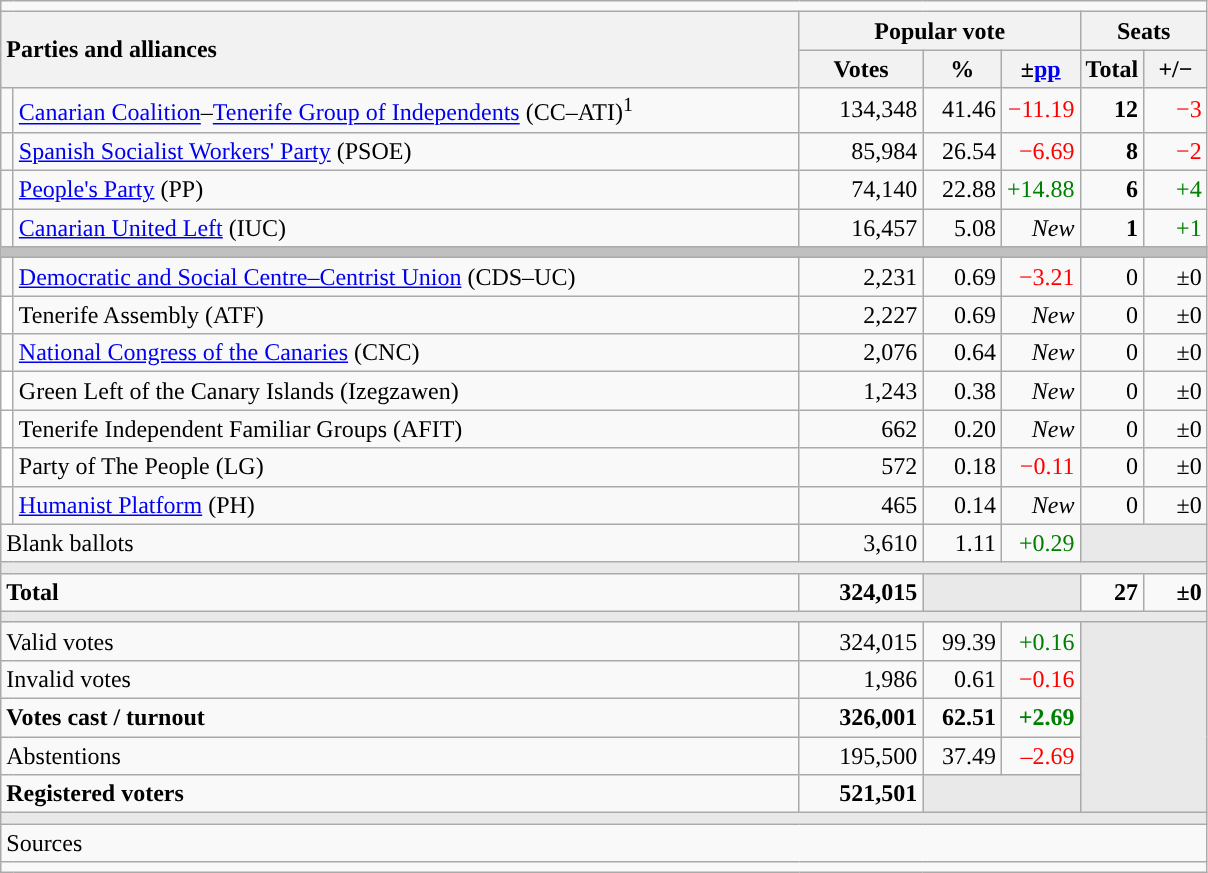<table class="wikitable" style="text-align:right;">
<tr>
<td colspan="7"></td>
</tr>
<tr>
<th style="text-align:left;" rowspan="2" colspan="2" width="525">Parties and alliances</th>
<th colspan="3">Popular vote</th>
<th colspan="2">Seats</th>
</tr>
<tr>
<th width="75">Votes</th>
<th width="45">%</th>
<th width="45">±<a href='#'>pp</a></th>
<th width="35">Total</th>
<th width="35">+/−</th>
</tr>
<tr>
<td width="1" style="color:inherit;background:"></td>
<td align="left"><a href='#'>Canarian Coalition</a>–<a href='#'>Tenerife Group of Independents</a> (CC–ATI)<sup>1</sup></td>
<td>134,348</td>
<td>41.46</td>
<td style="color:red;">−11.19</td>
<td><strong>12</strong></td>
<td style="color:red;">−3</td>
</tr>
<tr>
<td style="color:inherit;background:"></td>
<td align="left"><a href='#'>Spanish Socialist Workers' Party</a> (PSOE)</td>
<td>85,984</td>
<td>26.54</td>
<td style="color:red;">−6.69</td>
<td><strong>8</strong></td>
<td style="color:red;">−2</td>
</tr>
<tr>
<td style="color:inherit;background:"></td>
<td align="left"><a href='#'>People's Party</a> (PP)</td>
<td>74,140</td>
<td>22.88</td>
<td style="color:green;">+14.88</td>
<td><strong>6</strong></td>
<td style="color:green;">+4</td>
</tr>
<tr>
<td style="color:inherit;background:"></td>
<td align="left"><a href='#'>Canarian United Left</a> (IUC)</td>
<td>16,457</td>
<td>5.08</td>
<td><em>New</em></td>
<td><strong>1</strong></td>
<td style="color:green;">+1</td>
</tr>
<tr>
<td colspan="7" bgcolor="#C0C0C0"></td>
</tr>
<tr>
<td style="color:inherit;background:"></td>
<td align="left"><a href='#'>Democratic and Social Centre–Centrist Union</a> (CDS–UC)</td>
<td>2,231</td>
<td>0.69</td>
<td style="color:red;">−3.21</td>
<td>0</td>
<td>±0</td>
</tr>
<tr>
<td bgcolor="white"></td>
<td align="left">Tenerife Assembly (ATF)</td>
<td>2,227</td>
<td>0.69</td>
<td><em>New</em></td>
<td>0</td>
<td>±0</td>
</tr>
<tr>
<td style="color:inherit;background:"></td>
<td align="left"><a href='#'>National Congress of the Canaries</a> (CNC)</td>
<td>2,076</td>
<td>0.64</td>
<td><em>New</em></td>
<td>0</td>
<td>±0</td>
</tr>
<tr>
<td bgcolor="white"></td>
<td align="left">Green Left of the Canary Islands (Izegzawen)</td>
<td>1,243</td>
<td>0.38</td>
<td><em>New</em></td>
<td>0</td>
<td>±0</td>
</tr>
<tr>
<td bgcolor="white"></td>
<td align="left">Tenerife Independent Familiar Groups (AFIT)</td>
<td>662</td>
<td>0.20</td>
<td><em>New</em></td>
<td>0</td>
<td>±0</td>
</tr>
<tr>
<td bgcolor="white"></td>
<td align="left">Party of The People (LG)</td>
<td>572</td>
<td>0.18</td>
<td style="color:red;">−0.11</td>
<td>0</td>
<td>±0</td>
</tr>
<tr>
<td style="color:inherit;background:"></td>
<td align="left"><a href='#'>Humanist Platform</a> (PH)</td>
<td>465</td>
<td>0.14</td>
<td><em>New</em></td>
<td>0</td>
<td>±0</td>
</tr>
<tr>
<td align="left" colspan="2">Blank ballots</td>
<td>3,610</td>
<td>1.11</td>
<td style="color:green;">+0.29</td>
<td bgcolor="#E9E9E9" colspan="2"></td>
</tr>
<tr>
<td colspan="7" bgcolor="#E9E9E9"></td>
</tr>
<tr style="font-weight:bold;">
<td align="left" colspan="2">Total</td>
<td>324,015</td>
<td bgcolor="#E9E9E9" colspan="2"></td>
<td>27</td>
<td>±0</td>
</tr>
<tr>
<td colspan="7" bgcolor="#E9E9E9"></td>
</tr>
<tr>
<td align="left" colspan="2">Valid votes</td>
<td>324,015</td>
<td>99.39</td>
<td style="color:green;">+0.16</td>
<td bgcolor="#E9E9E9" colspan="2" rowspan="5"></td>
</tr>
<tr>
<td align="left" colspan="2">Invalid votes</td>
<td>1,986</td>
<td>0.61</td>
<td style="color:red;">−0.16</td>
</tr>
<tr style="font-weight:bold;">
<td align="left" colspan="2">Votes cast / turnout</td>
<td>326,001</td>
<td>62.51</td>
<td style="color:green;">+2.69</td>
</tr>
<tr>
<td align="left" colspan="2">Abstentions</td>
<td>195,500</td>
<td>37.49</td>
<td style="color:red;">–2.69</td>
</tr>
<tr style="font-weight:bold;">
<td align="left" colspan="2">Registered voters</td>
<td>521,501</td>
<td bgcolor="#E9E9E9" colspan="2"></td>
</tr>
<tr>
<td colspan="7" bgcolor="#E9E9E9"></td>
</tr>
<tr>
<td align="left" colspan="7">Sources</td>
</tr>
<tr>
<td colspan="7" style="text-align:left; max-width:790px;"></td>
</tr>
</table>
